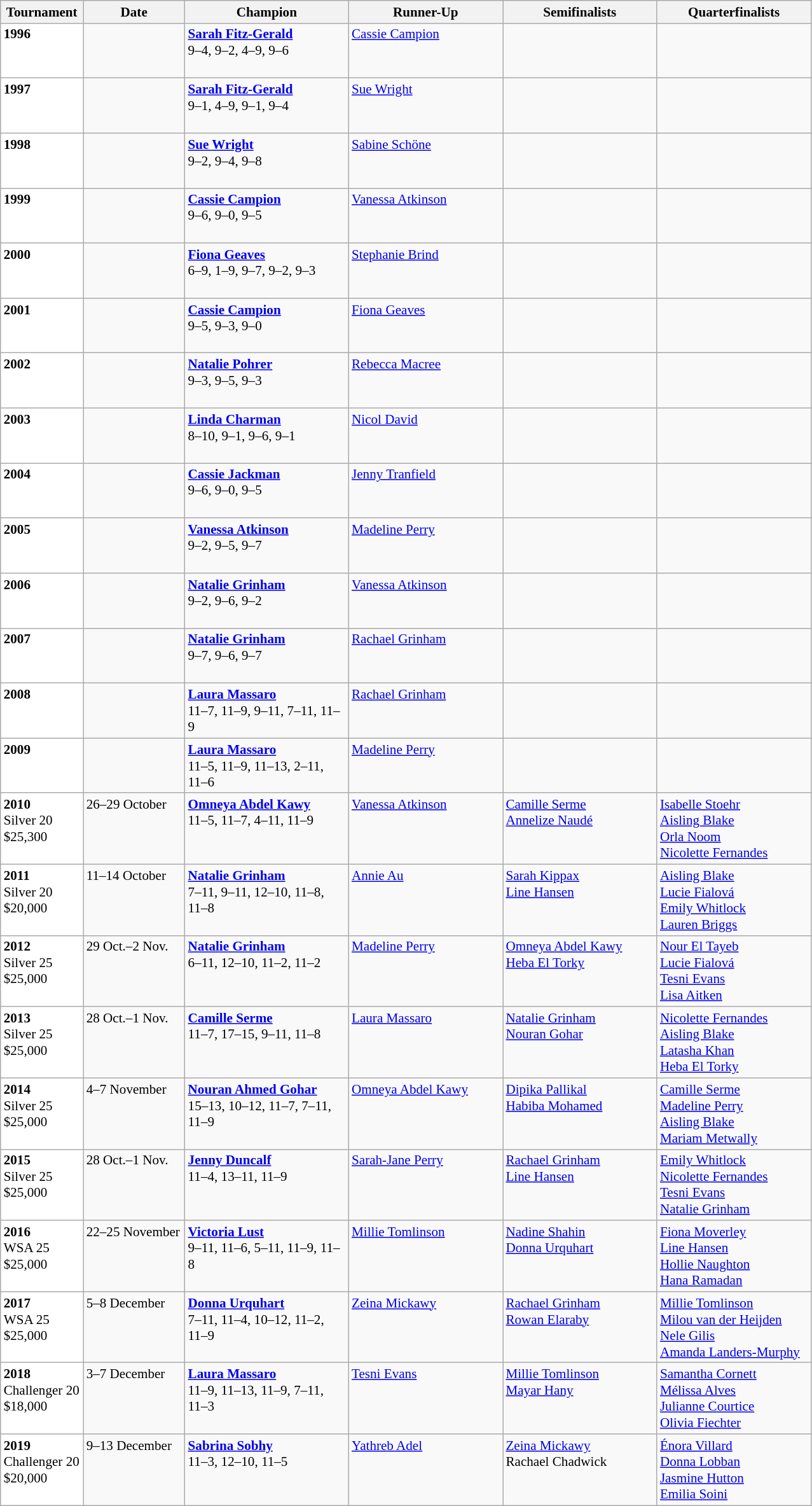<table class="wikitable" style="font-size:88%">
<tr>
<th width=80>Tournament</th>
<th width=100>Date</th>
<th width=165>Champion</th>
<th width=155>Runner-Up</th>
<th width=155>Semifinalists</th>
<th width=155>Quarterfinalists</th>
</tr>
<tr valign=top>
<td style="background:#fff;"><strong>1996</strong><br> <br> <br></td>
<td></td>
<td> <strong><a href='#'>Sarah Fitz-Gerald</a></strong><br>9–4, 9–2, 4–9, 9–6</td>
<td> <a href='#'>Cassie Campion</a></td>
<td></td>
<td></td>
</tr>
<tr valign=top>
<td style="background:#fff;"><strong>1997</strong><br> <br> <br></td>
<td></td>
<td> <strong><a href='#'>Sarah Fitz-Gerald</a></strong><br>9–1, 4–9, 9–1, 9–4</td>
<td> <a href='#'>Sue Wright</a></td>
<td></td>
<td></td>
</tr>
<tr valign=top>
<td style="background:#fff;"><strong>1998</strong><br> <br> <br></td>
<td></td>
<td> <strong><a href='#'>Sue Wright</a></strong><br>9–2, 9–4, 9–8</td>
<td> <a href='#'>Sabine Schöne</a></td>
<td></td>
<td></td>
</tr>
<tr valign=top>
<td style="background:#fff;"><strong>1999</strong><br> <br> <br></td>
<td></td>
<td> <strong><a href='#'>Cassie Campion</a></strong><br>9–6, 9–0, 9–5</td>
<td> <a href='#'>Vanessa Atkinson</a></td>
<td></td>
<td></td>
</tr>
<tr valign=top>
<td style="background:#fff;"><strong>2000</strong><br> <br> <br></td>
<td></td>
<td> <strong><a href='#'>Fiona Geaves</a></strong><br>6–9, 1–9, 9–7, 9–2, 9–3</td>
<td> <a href='#'>Stephanie Brind</a></td>
<td></td>
<td></td>
</tr>
<tr valign=top>
<td style="background:#fff;"><strong>2001</strong><br> <br> <br></td>
<td></td>
<td> <strong><a href='#'>Cassie Campion</a></strong><br>9–5, 9–3, 9–0</td>
<td> <a href='#'>Fiona Geaves</a></td>
<td></td>
<td></td>
</tr>
<tr valign=top>
<td style="background:#fff;"><strong>2002</strong><br> <br> <br></td>
<td></td>
<td> <strong><a href='#'>Natalie Pohrer</a></strong><br>9–3, 9–5, 9–3</td>
<td> <a href='#'>Rebecca Macree</a></td>
<td></td>
<td></td>
</tr>
<tr valign=top>
<td style="background:#fff;"><strong>2003</strong><br> <br> <br></td>
<td></td>
<td> <strong><a href='#'>Linda Charman</a></strong><br>8–10, 9–1, 9–6, 9–1</td>
<td> <a href='#'>Nicol David</a></td>
<td></td>
<td></td>
</tr>
<tr valign=top>
<td style="background:#fff;"><strong>2004</strong><br> <br> <br></td>
<td></td>
<td> <strong><a href='#'>Cassie Jackman</a></strong><br>9–6, 9–0, 9–5</td>
<td> <a href='#'>Jenny Tranfield</a></td>
<td></td>
<td></td>
</tr>
<tr valign=top>
<td style="background:#fff;"><strong>2005</strong><br> <br> <br></td>
<td></td>
<td> <strong><a href='#'>Vanessa Atkinson</a></strong><br>9–2, 9–5, 9–7</td>
<td> <a href='#'>Madeline Perry</a></td>
<td></td>
<td></td>
</tr>
<tr valign=top>
<td style="background:#fff;"><strong>2006</strong><br> <br> <br></td>
<td></td>
<td> <strong><a href='#'>Natalie Grinham</a></strong><br>9–2, 9–6, 9–2</td>
<td> <a href='#'>Vanessa Atkinson</a></td>
<td></td>
<td></td>
</tr>
<tr valign=top>
<td style="background:#fff;"><strong>2007</strong><br> <br> <br></td>
<td></td>
<td> <strong><a href='#'>Natalie Grinham</a></strong><br>9–7, 9–6, 9–7</td>
<td> <a href='#'>Rachael Grinham</a></td>
<td></td>
<td></td>
</tr>
<tr valign=top>
<td style="background:#fff;"><strong>2008</strong><br> <br> <br></td>
<td></td>
<td> <strong><a href='#'>Laura Massaro</a></strong><br>11–7, 11–9, 9–11, 7–11, 11–9</td>
<td> <a href='#'>Rachael Grinham</a></td>
<td></td>
<td></td>
</tr>
<tr valign=top>
<td style="background:#fff;"><strong>2009</strong><br> <br> <br></td>
<td></td>
<td> <strong><a href='#'>Laura Massaro</a></strong><br>11–5, 11–9, 11–13, 2–11, 11–6</td>
<td> <a href='#'>Madeline Perry</a></td>
<td></td>
<td></td>
</tr>
<tr valign=top>
<td style="background:#fff;"><strong>2010</strong><br>Silver 20<br>$25,300<br></td>
<td>26–29 October</td>
<td> <strong><a href='#'>Omneya Abdel Kawy</a></strong><br>11–5, 11–7, 4–11, 11–9</td>
<td> <a href='#'>Vanessa Atkinson</a></td>
<td> <a href='#'>Camille Serme</a><br> <a href='#'>Annelize Naudé</a></td>
<td> <a href='#'>Isabelle Stoehr</a><br> <a href='#'>Aisling Blake</a><br> <a href='#'>Orla Noom</a><br> <a href='#'>Nicolette Fernandes</a></td>
</tr>
<tr valign=top>
<td style="background:#fff;"><strong>2011</strong><br>Silver 20<br>$20,000<br></td>
<td>11–14 October</td>
<td> <strong><a href='#'>Natalie Grinham</a></strong><br>7–11, 9–11, 12–10, 11–8, 11–8</td>
<td> <a href='#'>Annie Au</a></td>
<td> <a href='#'>Sarah Kippax</a><br> <a href='#'>Line Hansen</a></td>
<td> <a href='#'>Aisling Blake</a><br> <a href='#'>Lucie Fialová</a><br> <a href='#'>Emily Whitlock</a><br> <a href='#'>Lauren Briggs</a></td>
</tr>
<tr valign=top>
<td style="background:#fff;"><strong>2012</strong><br>Silver 25<br>$25,000<br></td>
<td>29 Oct.–2 Nov.</td>
<td> <strong><a href='#'>Natalie Grinham</a></strong><br>6–11, 12–10, 11–2, 11–2</td>
<td> <a href='#'>Madeline Perry</a></td>
<td> <a href='#'>Omneya Abdel Kawy</a><br> <a href='#'>Heba El Torky</a></td>
<td> <a href='#'>Nour El Tayeb</a><br> <a href='#'>Lucie Fialová</a><br>  <a href='#'>Tesni Evans</a><br> <a href='#'>Lisa Aitken</a></td>
</tr>
<tr valign=top>
<td style="background:#fff;"><strong>2013</strong><br>Silver 25<br>$25,000<br></td>
<td>28 Oct.–1 Nov.</td>
<td> <strong><a href='#'>Camille Serme</a></strong><br>11–7, 17–15, 9–11, 11–8</td>
<td> <a href='#'>Laura Massaro</a></td>
<td> <a href='#'>Natalie Grinham</a><br> <a href='#'>Nouran Gohar</a></td>
<td> <a href='#'>Nicolette Fernandes</a><br> <a href='#'>Aisling Blake</a><br> <a href='#'>Latasha Khan</a><br> <a href='#'>Heba El Torky</a></td>
</tr>
<tr valign=top>
<td style="background:#fff;"><strong>2014</strong><br>Silver 25<br>$25,000<br></td>
<td>4–7 November</td>
<td> <strong><a href='#'>Nouran Ahmed Gohar</a></strong><br>15–13, 10–12, 11–7, 7–11, 11–9</td>
<td> <a href='#'>Omneya Abdel Kawy</a></td>
<td> <a href='#'>Dipika Pallikal</a><br> <a href='#'>Habiba Mohamed</a></td>
<td> <a href='#'>Camille Serme</a><br> <a href='#'>Madeline Perry</a><br> <a href='#'>Aisling Blake</a><br> <a href='#'>Mariam Metwally</a></td>
</tr>
<tr valign=top>
<td style="background:#fff;"><strong>2015</strong><br>Silver 25<br>$25,000<br></td>
<td>28 Oct.–1 Nov.</td>
<td> <strong><a href='#'>Jenny Duncalf</a></strong><br>11–4, 13–11, 11–9</td>
<td> <a href='#'>Sarah-Jane Perry</a></td>
<td> <a href='#'>Rachael Grinham</a><br> <a href='#'>Line Hansen</a></td>
<td> <a href='#'>Emily Whitlock</a><br> <a href='#'>Nicolette Fernandes</a><br> <a href='#'>Tesni Evans</a><br> <a href='#'>Natalie Grinham</a></td>
</tr>
<tr valign=top>
<td style="background:#fff;"><strong>2016</strong><br>WSA 25<br>$25,000<br></td>
<td>22–25 November</td>
<td> <strong><a href='#'>Victoria Lust</a></strong><br>9–11, 11–6, 5–11, 11–9, 11–8</td>
<td> <a href='#'>Millie Tomlinson</a></td>
<td> <a href='#'>Nadine Shahin</a><br> <a href='#'>Donna Urquhart</a></td>
<td> <a href='#'>Fiona Moverley</a><br> <a href='#'>Line Hansen</a><br> <a href='#'>Hollie Naughton</a><br> <a href='#'>Hana Ramadan</a></td>
</tr>
<tr valign=top>
<td style="background:#fff;"><strong>2017</strong><br>WSA 25<br>$25,000<br></td>
<td>5–8 December</td>
<td> <strong><a href='#'>Donna Urquhart</a></strong><br>7–11, 11–4, 10–12, 11–2, 11–9</td>
<td> <a href='#'>Zeina Mickawy</a></td>
<td> <a href='#'>Rachael Grinham</a><br> <a href='#'>Rowan Elaraby</a></td>
<td> <a href='#'>Millie Tomlinson</a><br> <a href='#'>Milou van der Heijden</a><br> <a href='#'>Nele Gilis</a><br> <a href='#'>Amanda Landers-Murphy</a></td>
</tr>
<tr valign=top>
<td style="background:#fff;"><strong>2018</strong><br>Challenger 20<br>$18,000<br></td>
<td>3–7 December</td>
<td> <strong><a href='#'>Laura Massaro</a></strong><br>11–9, 11–13, 11–9, 7–11, 11–3</td>
<td> <a href='#'>Tesni Evans</a></td>
<td> <a href='#'>Millie Tomlinson</a><br> <a href='#'>Mayar Hany</a></td>
<td> <a href='#'>Samantha Cornett</a><br> <a href='#'>Mélissa Alves</a><br> <a href='#'>Julianne Courtice</a><br> <a href='#'>Olivia Fiechter</a></td>
</tr>
<tr valign=top>
<td style="background:#fff;"><strong>2019</strong><br>Challenger 20<br>$20,000<br></td>
<td>9–13 December</td>
<td> <strong><a href='#'>Sabrina Sobhy</a></strong><br>11–3, 12–10, 11–5</td>
<td> <a href='#'>Yathreb Adel</a></td>
<td> <a href='#'>Zeina Mickawy</a><br> Rachael Chadwick</td>
<td> <a href='#'>Énora Villard</a><br> <a href='#'>Donna Lobban</a><br> <a href='#'>Jasmine Hutton</a><br> <a href='#'>Emilia Soini</a></td>
</tr>
</table>
